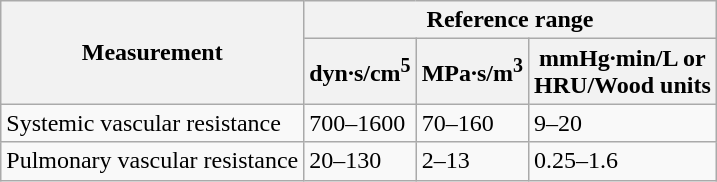<table class="wikitable">
<tr>
<th rowspan=2>Measurement</th>
<th colspan=3>Reference range</th>
</tr>
<tr>
<th>dyn·s/cm<sup>5</sup></th>
<th>MPa·s/m<sup>3</sup></th>
<th>mmHg·min/L or <br> HRU/Wood units</th>
</tr>
<tr>
<td>Systemic vascular resistance</td>
<td>700–1600</td>
<td>70–160</td>
<td>9–20</td>
</tr>
<tr>
<td>Pulmonary vascular resistance</td>
<td>20–130</td>
<td>2–13</td>
<td>0.25–1.6</td>
</tr>
</table>
